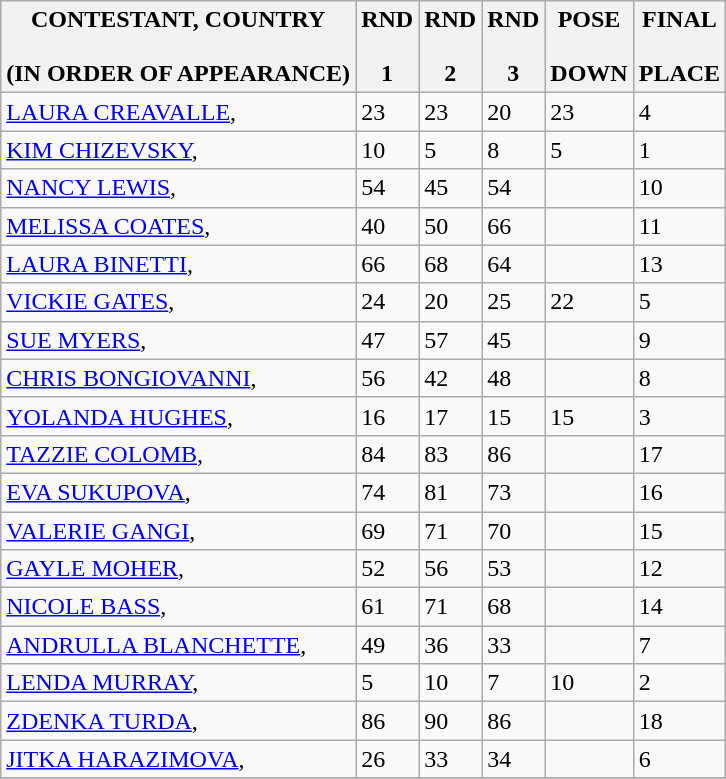<table class="wikitable">
<tr>
<th>CONTESTANT, COUNTRY<br><br>(IN ORDER OF APPEARANCE)</th>
<th>RND<br><br>1</th>
<th>RND<br><br>2</th>
<th>RND<br><br>3</th>
<th>POSE<br><br>DOWN</th>
<th>FINAL<br><br>PLACE</th>
</tr>
<tr>
<td><a href='#'>LAURA CREAVALLE</a>, </td>
<td>23</td>
<td>23</td>
<td>20</td>
<td>23</td>
<td>4</td>
</tr>
<tr>
<td><a href='#'>KIM CHIZEVSKY</a>, </td>
<td>10</td>
<td>5</td>
<td>8</td>
<td>5</td>
<td>1</td>
</tr>
<tr>
<td><a href='#'>NANCY LEWIS</a>, </td>
<td>54</td>
<td>45</td>
<td>54</td>
<td></td>
<td>10</td>
</tr>
<tr>
<td><a href='#'>MELISSA COATES</a>, </td>
<td>40</td>
<td>50</td>
<td>66</td>
<td></td>
<td>11</td>
</tr>
<tr>
<td><a href='#'>LAURA BINETTI</a>, </td>
<td>66</td>
<td>68</td>
<td>64</td>
<td></td>
<td>13</td>
</tr>
<tr>
<td><a href='#'>VICKIE GATES</a>, </td>
<td>24</td>
<td>20</td>
<td>25</td>
<td>22</td>
<td>5</td>
</tr>
<tr>
<td><a href='#'>SUE MYERS</a>, </td>
<td>47</td>
<td>57</td>
<td>45</td>
<td></td>
<td>9</td>
</tr>
<tr>
<td><a href='#'>CHRIS BONGIOVANNI</a>, </td>
<td>56</td>
<td>42</td>
<td>48</td>
<td></td>
<td>8</td>
</tr>
<tr>
<td><a href='#'>YOLANDA HUGHES</a>, </td>
<td>16</td>
<td>17</td>
<td>15</td>
<td>15</td>
<td>3</td>
</tr>
<tr>
<td><a href='#'>TAZZIE COLOMB</a>, </td>
<td>84</td>
<td>83</td>
<td>86</td>
<td></td>
<td>17</td>
</tr>
<tr>
<td><a href='#'>EVA SUKUPOVA</a>, </td>
<td>74</td>
<td>81</td>
<td>73</td>
<td></td>
<td>16</td>
</tr>
<tr>
<td><a href='#'>VALERIE GANGI</a>, </td>
<td>69</td>
<td>71</td>
<td>70</td>
<td></td>
<td>15</td>
</tr>
<tr>
<td><a href='#'>GAYLE MOHER</a>, </td>
<td>52</td>
<td>56</td>
<td>53</td>
<td></td>
<td>12</td>
</tr>
<tr>
<td><a href='#'>NICOLE BASS</a>, </td>
<td>61</td>
<td>71</td>
<td>68</td>
<td></td>
<td>14</td>
</tr>
<tr>
<td><a href='#'>ANDRULLA BLANCHETTE</a>, </td>
<td>49</td>
<td>36</td>
<td>33</td>
<td></td>
<td>7</td>
</tr>
<tr>
<td><a href='#'>LENDA MURRAY</a>, </td>
<td>5</td>
<td>10</td>
<td>7</td>
<td>10</td>
<td>2</td>
</tr>
<tr>
<td><a href='#'>ZDENKA TURDA</a>, </td>
<td>86</td>
<td>90</td>
<td>86</td>
<td></td>
<td>18</td>
</tr>
<tr>
<td><a href='#'>JITKA HARAZIMOVA</a>, </td>
<td>26</td>
<td>33</td>
<td>34</td>
<td></td>
<td>6</td>
</tr>
<tr>
</tr>
</table>
